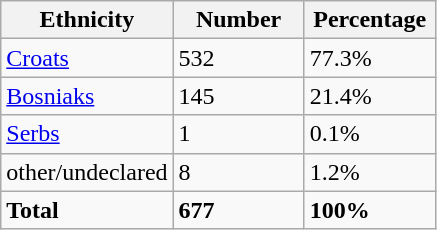<table class="wikitable">
<tr>
<th width="100px">Ethnicity</th>
<th width="80px">Number</th>
<th width="80px">Percentage</th>
</tr>
<tr>
<td><a href='#'>Croats</a></td>
<td>532</td>
<td>77.3%</td>
</tr>
<tr>
<td><a href='#'>Bosniaks</a></td>
<td>145</td>
<td>21.4%</td>
</tr>
<tr>
<td><a href='#'>Serbs</a></td>
<td>1</td>
<td>0.1%</td>
</tr>
<tr>
<td>other/undeclared</td>
<td>8</td>
<td>1.2%</td>
</tr>
<tr>
<td><strong>Total</strong></td>
<td><strong>677</strong></td>
<td><strong>100%</strong></td>
</tr>
</table>
